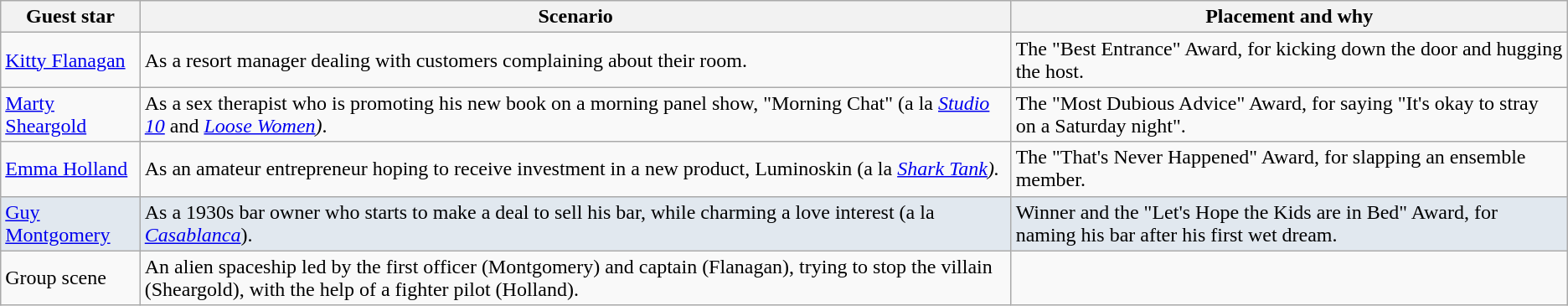<table class="wikitable">
<tr>
<th>Guest star</th>
<th>Scenario</th>
<th>Placement and why</th>
</tr>
<tr>
<td><a href='#'>Kitty Flanagan</a></td>
<td>As a resort manager dealing with customers complaining about their room.</td>
<td>The "Best Entrance" Award, for kicking down the door and hugging the host.</td>
</tr>
<tr>
<td><a href='#'>Marty Sheargold</a></td>
<td>As a sex therapist who is promoting his new book on a morning panel show, "Morning Chat" (a la <em><a href='#'>Studio 10</a></em> and <em><a href='#'>Loose Women</a>)</em>.</td>
<td>The "Most Dubious Advice" Award, for saying "It's okay to stray on a Saturday night".</td>
</tr>
<tr>
<td><a href='#'>Emma Holland</a></td>
<td>As an amateur entrepreneur hoping to receive investment in a new product, Luminoskin (a la <em><a href='#'>Shark Tank</a>).</em></td>
<td>The "That's Never Happened" Award, for slapping an ensemble member.</td>
</tr>
<tr style="background:#E1E8EF;">
<td><a href='#'>Guy Montgomery</a></td>
<td>As a 1930s bar owner who starts to make a deal to sell his bar, while charming a love interest (a la <a href='#'><em>Casablanca</em></a>).</td>
<td>Winner and the "Let's Hope the Kids are in Bed" Award, for naming his bar after his first wet dream.</td>
</tr>
<tr>
<td>Group scene</td>
<td>An alien spaceship led by the first officer (Montgomery) and captain (Flanagan), trying to stop the villain (Sheargold), with the help of a fighter pilot (Holland).</td>
<td></td>
</tr>
</table>
